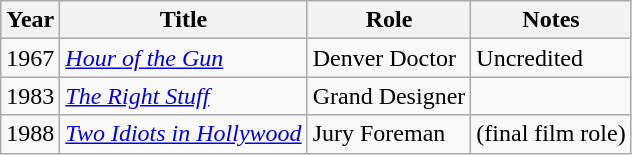<table class=wikitable>
<tr>
<th>Year</th>
<th>Title</th>
<th>Role</th>
<th>Notes</th>
</tr>
<tr>
<td>1967</td>
<td><em><a href='#'>Hour of the Gun</a></em></td>
<td>Denver Doctor</td>
<td>Uncredited</td>
</tr>
<tr>
<td>1983</td>
<td><em><a href='#'>The Right Stuff</a></em></td>
<td>Grand Designer</td>
<td></td>
</tr>
<tr>
<td>1988</td>
<td><em><a href='#'>Two Idiots in Hollywood</a></em></td>
<td>Jury Foreman</td>
<td>(final film role)</td>
</tr>
</table>
